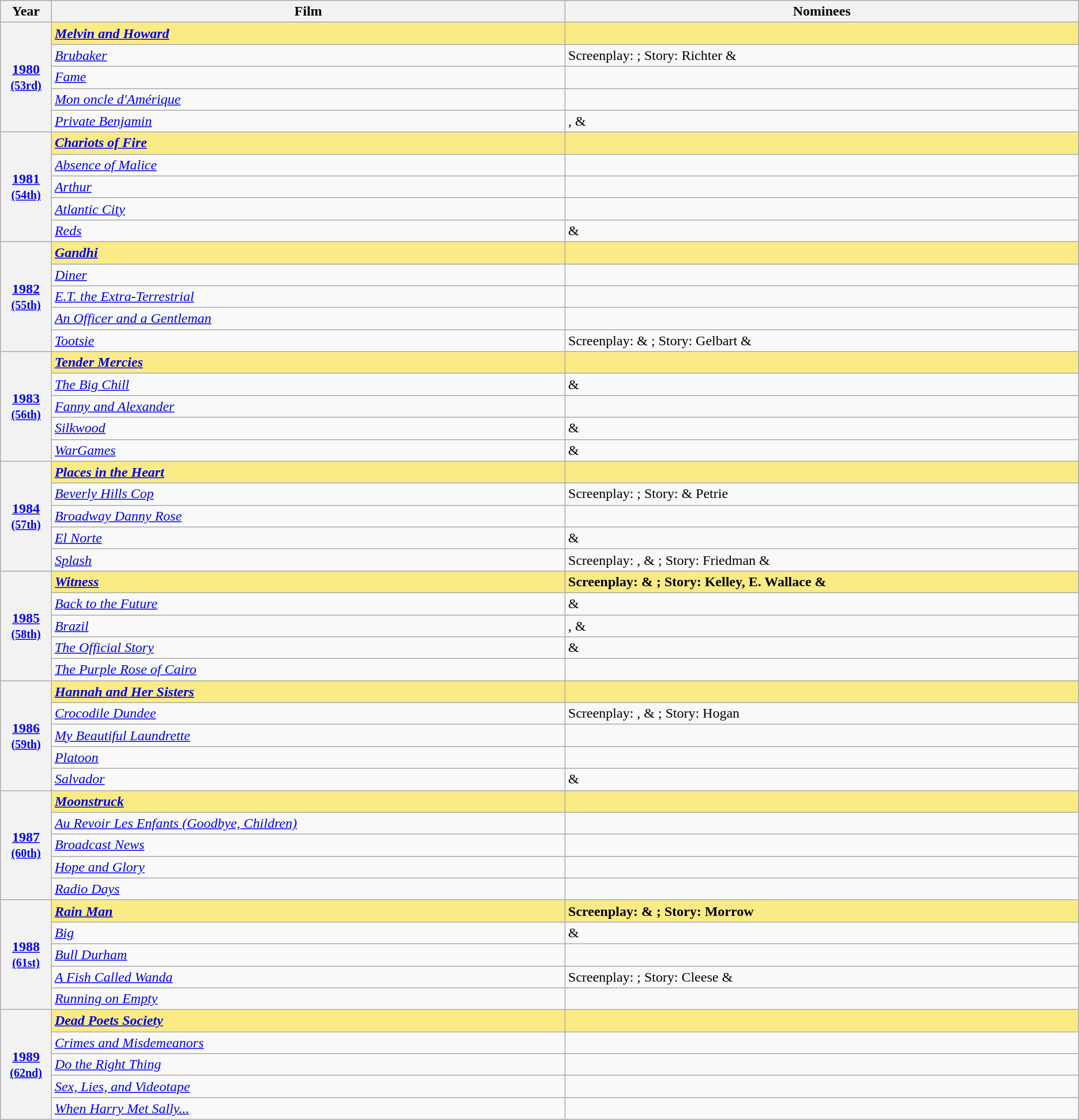<table class="wikitable">
<tr>
<th scope="col" style="width:2%;">Year</th>
<th scope="col" style="width:30%;">Film</th>
<th scope="col" style="width:30%;">Nominees</th>
</tr>
<tr>
<th scope="row" rowspan=5 style="text-align:center;"><a href='#'>1980</a><br><small><a href='#'>(53rd)</a></small> <br></th>
<td style="background:#FAEB86"><strong><em><a href='#'>Melvin and Howard</a></em></strong></td>
<td style="background:#FAEB86"><strong></strong></td>
</tr>
<tr>
<td><em><a href='#'>Brubaker</a></em></td>
<td>Screenplay: ; Story: Richter & </td>
</tr>
<tr>
<td><em><a href='#'>Fame</a></em></td>
<td></td>
</tr>
<tr>
<td><em><a href='#'>Mon oncle d'Amérique</a></em></td>
<td></td>
</tr>
<tr>
<td><em><a href='#'>Private Benjamin</a></em></td>
<td>,  & </td>
</tr>
<tr>
<th scope="row" rowspan=5 style="text-align:center;"><a href='#'>1981</a><br><small><a href='#'>(54th)</a></small> <br></th>
<td style="background:#FAEB86"><strong><em><a href='#'>Chariots of Fire</a></em></strong></td>
<td style="background:#FAEB86"><strong></strong></td>
</tr>
<tr>
<td><em><a href='#'>Absence of Malice</a></em></td>
<td></td>
</tr>
<tr>
<td><em><a href='#'>Arthur</a></em></td>
<td></td>
</tr>
<tr>
<td><em><a href='#'>Atlantic City</a></em></td>
<td></td>
</tr>
<tr>
<td><em><a href='#'>Reds</a></em></td>
<td> & </td>
</tr>
<tr>
<th scope="row" rowspan=5 style="text-align:center;"><a href='#'>1982</a><br><small><a href='#'>(55th)</a></small> <br></th>
<td style="background:#FAEB86"><strong><em><a href='#'>Gandhi</a></em></strong></td>
<td style="background:#FAEB86"><strong></strong></td>
</tr>
<tr>
<td><em><a href='#'>Diner</a></em></td>
<td></td>
</tr>
<tr>
<td><em><a href='#'>E.T. the Extra-Terrestrial</a></em></td>
<td></td>
</tr>
<tr>
<td><em><a href='#'>An Officer and a Gentleman</a></em></td>
<td></td>
</tr>
<tr>
<td><em><a href='#'>Tootsie</a></em></td>
<td>Screenplay:  & ; Story: Gelbart & </td>
</tr>
<tr>
<th scope="row" rowspan=5 style="text-align:center;"><a href='#'>1983</a><br><small><a href='#'>(56th)</a></small> <br></th>
<td style="background:#FAEB86"><strong><em><a href='#'>Tender Mercies</a></em></strong></td>
<td style="background:#FAEB86"><strong></strong></td>
</tr>
<tr>
<td><em><a href='#'>The Big Chill</a></em></td>
<td> & </td>
</tr>
<tr>
<td><em><a href='#'>Fanny and Alexander</a></em></td>
<td></td>
</tr>
<tr>
<td><em><a href='#'>Silkwood</a></em></td>
<td> & </td>
</tr>
<tr>
<td><em><a href='#'>WarGames</a></em></td>
<td> & </td>
</tr>
<tr>
<th scope="row" rowspan=5 style="text-align:center;"><a href='#'>1984</a><br><small><a href='#'>(57th)</a></small> <br></th>
<td style="background:#FAEB86"><strong><em><a href='#'>Places in the Heart</a></em></strong></td>
<td style="background:#FAEB86"><strong></strong></td>
</tr>
<tr>
<td><em><a href='#'>Beverly Hills Cop</a></em></td>
<td>Screenplay: ; Story:  & Petrie</td>
</tr>
<tr>
<td><em><a href='#'>Broadway Danny Rose</a></em></td>
<td></td>
</tr>
<tr>
<td><em><a href='#'>El Norte</a></em></td>
<td> & </td>
</tr>
<tr>
<td><em><a href='#'>Splash</a></em></td>
<td>Screenplay: ,  & ; Story: Friedman & </td>
</tr>
<tr>
<th scope="row" rowspan=5 style="text-align:center;"><a href='#'>1985</a><br><small><a href='#'>(58th)</a></small> <br></th>
<td style="background:#FAEB86"><strong><em><a href='#'>Witness</a></em></strong></td>
<td style="background:#FAEB86"><strong>Screenplay:  & ; Story: Kelley, E. Wallace &  </strong></td>
</tr>
<tr>
<td><em><a href='#'>Back to the Future</a></em></td>
<td> & </td>
</tr>
<tr>
<td><em><a href='#'>Brazil</a></em></td>
<td>,  & </td>
</tr>
<tr>
<td><em><a href='#'>The Official Story</a></em></td>
<td> & </td>
</tr>
<tr>
<td><em><a href='#'>The Purple Rose of Cairo</a></em></td>
<td></td>
</tr>
<tr>
<th scope="row" rowspan=5 style="text-align:center;"><a href='#'>1986</a><br><small><a href='#'>(59th)</a></small> <br></th>
<td style="background:#FAEB86"><strong><em><a href='#'>Hannah and Her Sisters</a></em></strong></td>
<td style="background:#FAEB86"><strong></strong></td>
</tr>
<tr>
<td><em><a href='#'>Crocodile Dundee</a></em></td>
<td>Screenplay: ,  & ; Story: Hogan</td>
</tr>
<tr>
<td><em><a href='#'>My Beautiful Laundrette</a></em></td>
<td></td>
</tr>
<tr>
<td><em><a href='#'>Platoon</a></em></td>
<td></td>
</tr>
<tr>
<td><em><a href='#'>Salvador</a></em></td>
<td> & </td>
</tr>
<tr>
<th scope="row" rowspan=5 style="text-align:center;"><a href='#'>1987</a><br><small><a href='#'>(60th)</a></small> <br></th>
<td style="background:#FAEB86"><strong><em><a href='#'>Moonstruck</a></em></strong></td>
<td style="background:#FAEB86"><strong></strong></td>
</tr>
<tr>
<td><em><a href='#'>Au Revoir Les Enfants (Goodbye, Children)</a></em></td>
<td></td>
</tr>
<tr>
<td><em><a href='#'>Broadcast News</a></em></td>
<td></td>
</tr>
<tr>
<td><em><a href='#'>Hope and Glory</a></em></td>
<td></td>
</tr>
<tr>
<td><em><a href='#'>Radio Days</a></em></td>
<td></td>
</tr>
<tr>
<th scope="row" rowspan=5 style="text-align:center;"><a href='#'>1988</a><br><small><a href='#'>(61st)</a></small> <br></th>
<td style="background:#FAEB86"><strong><em><a href='#'>Rain Man</a></em></strong></td>
<td style="background:#FAEB86"><strong>Screenplay:  & ; Story: Morrow </strong></td>
</tr>
<tr>
<td><em><a href='#'>Big</a></em></td>
<td> & </td>
</tr>
<tr>
<td><em><a href='#'>Bull Durham</a></em></td>
<td></td>
</tr>
<tr>
<td><em><a href='#'>A Fish Called Wanda</a></em></td>
<td>Screenplay: ; Story: Cleese & </td>
</tr>
<tr>
<td><em><a href='#'>Running on Empty</a></em></td>
<td></td>
</tr>
<tr>
<th scope="row" rowspan=5 style="text-align:center;"><a href='#'>1989</a><br><small><a href='#'>(62nd)</a></small> <br></th>
<td style="background:#FAEB86"><strong><em><a href='#'>Dead Poets Society</a></em></strong></td>
<td style="background:#FAEB86"><strong></strong></td>
</tr>
<tr>
<td><em><a href='#'>Crimes and Misdemeanors</a></em></td>
<td></td>
</tr>
<tr>
<td><em><a href='#'>Do the Right Thing</a></em></td>
<td></td>
</tr>
<tr>
<td><em><a href='#'>Sex, Lies, and Videotape</a></em></td>
<td></td>
</tr>
<tr>
<td><em><a href='#'>When Harry Met Sally...</a></em></td>
<td></td>
</tr>
</table>
